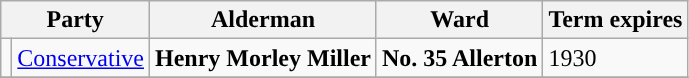<table class="wikitable">
<tr>
<th colspan="2">Party</th>
<th>Alderman</th>
<th>Ward</th>
<th>Term expires</th>
</tr>
<tr>
<td style="background-color:"></td>
<td><a href='#'>Conservative</a></td>
<td><strong>Henry Morley Miller</strong></td>
<td><strong>No. 35 Allerton</strong></td>
<td>1930</td>
</tr>
<tr>
</tr>
</table>
